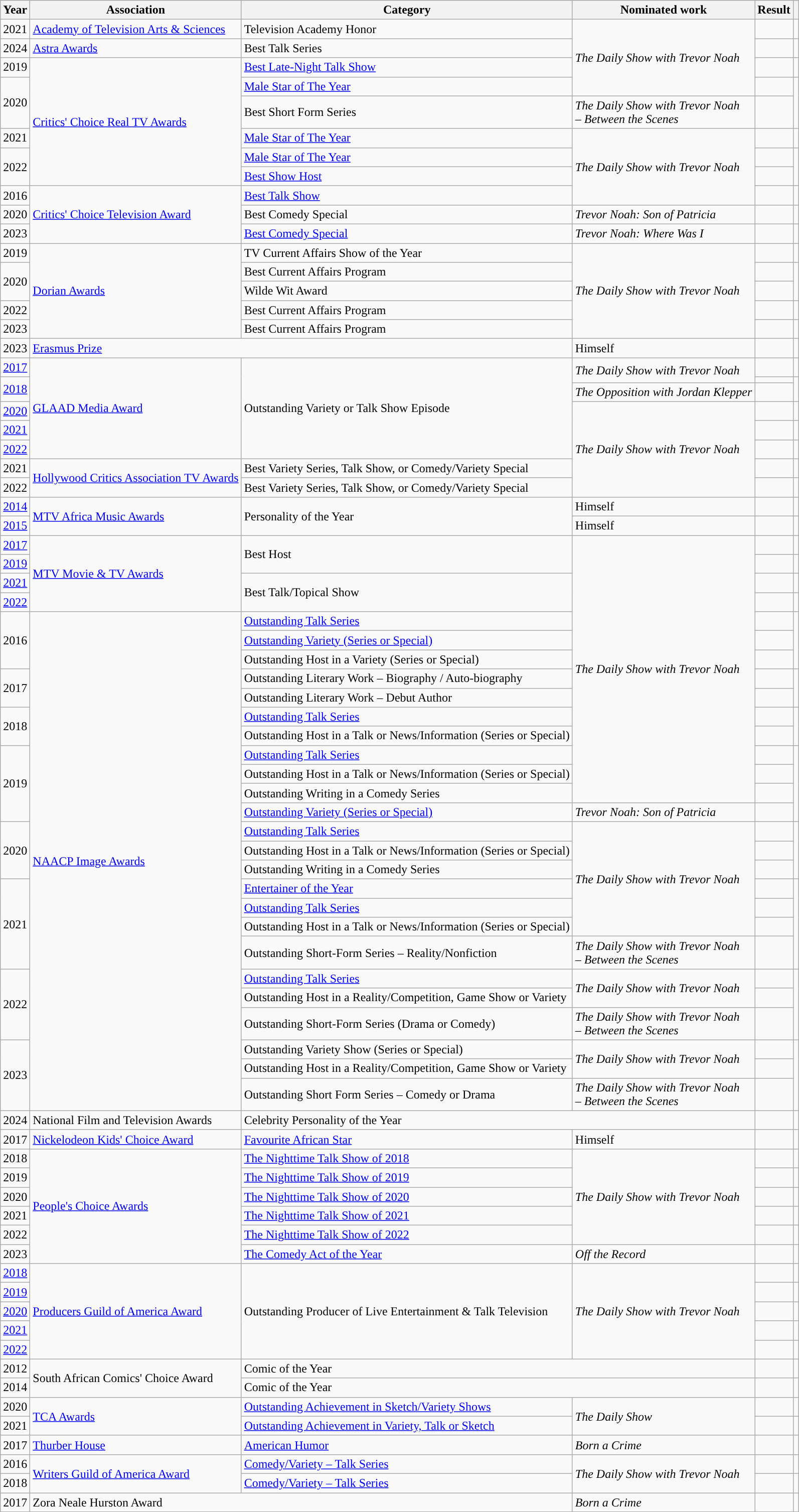<table class="wikitable sortable plainrowheaders">
<tr>
<th scope="col">Year</th>
<th scope="col">Association</th>
<th scope="col">Category</th>
<th scope="col">Nominated work</th>
<th scope="col">Result</th>
<th class="unsortable"></th>
</tr>
<tr>
<td style="text-align:center;">2021</td>
<td><a href='#'>Academy of Television Arts & Sciences</a></td>
<td>Television Academy Honor</td>
<td rowspan=4><em>The Daily Show with Trevor Noah</em></td>
<td></td>
<td style="text-align:center;"></td>
</tr>
<tr>
<td style="text-align:center;">2024</td>
<td><a href='#'>Astra Awards</a></td>
<td>Best Talk Series</td>
<td></td>
<td style="text-align:center;"></td>
</tr>
<tr>
<td style="text-align:center;">2019</td>
<td rowspan=6><a href='#'>Critics' Choice Real TV Awards</a></td>
<td><a href='#'>Best Late-Night Talk Show</a></td>
<td></td>
<td style="text-align:center;"></td>
</tr>
<tr>
<td style="text-align:center;", rowspan=2>2020</td>
<td><a href='#'>Male Star of The Year</a></td>
<td></td>
<td style="text-align:center;" rowspan="2"></td>
</tr>
<tr>
<td>Best Short Form Series</td>
<td><em>The Daily Show with Trevor Noah <br> – Between the Scenes</em></td>
<td></td>
</tr>
<tr>
<td style="text-align:center;">2021</td>
<td><a href='#'>Male Star of The Year</a></td>
<td rowspan=4><em>The Daily Show with Trevor Noah</em></td>
<td></td>
<td style="text-align:center;"></td>
</tr>
<tr>
<td style="text-align:center;", rowspan=2>2022</td>
<td><a href='#'>Male Star of The Year</a></td>
<td></td>
<td style="text-align:center;" rowspan="2"></td>
</tr>
<tr>
<td><a href='#'>Best Show Host</a></td>
<td></td>
</tr>
<tr>
<td style="text-align:center;">2016</td>
<td rowspan=3><a href='#'>Critics' Choice Television Award</a></td>
<td><a href='#'>Best Talk Show</a></td>
<td></td>
<td style="text-align:center;"></td>
</tr>
<tr>
<td style="text-align:center;">2020</td>
<td>Best Comedy Special</td>
<td><em>Trevor Noah: Son of Patricia</em></td>
<td></td>
<td style="text-align:center;"></td>
</tr>
<tr>
<td style="text-align:center;">2023</td>
<td><a href='#'>Best Comedy Special</a></td>
<td><em>Trevor Noah: Where Was I</em></td>
<td></td>
<td style="text-align:center;"></td>
</tr>
<tr>
<td style="text-align:center;">2019</td>
<td rowspan=5><a href='#'>Dorian Awards</a></td>
<td>TV Current Affairs Show of the Year</td>
<td rowspan="5"><em>The Daily Show with Trevor Noah</em></td>
<td></td>
<td style="text-align:center;"></td>
</tr>
<tr>
<td style="text-align:center;", rowspan=2>2020</td>
<td>Best Current Affairs Program</td>
<td></td>
<td style="text-align:center;" rowspan="2"></td>
</tr>
<tr>
<td>Wilde Wit Award</td>
<td></td>
</tr>
<tr>
<td style="text-align:center;">2022</td>
<td>Best Current Affairs Program</td>
<td></td>
<td style="text-align:center;"></td>
</tr>
<tr>
<td style="text-align:center;">2023</td>
<td>Best Current Affairs Program</td>
<td></td>
<td style="text-align:center;"></td>
</tr>
<tr>
<td style="text-align:center;">2023</td>
<td colspan=2><a href='#'>Erasmus Prize</a></td>
<td>Himself</td>
<td></td>
<td style="text-align:center;"></td>
</tr>
<tr>
<td style="text-align:center;"><a href='#'>2017</a></td>
<td rowspan=6><a href='#'>GLAAD Media Award</a></td>
<td rowspan=6>Outstanding Variety or Talk Show Episode</td>
<td rowspan=2><em>The Daily Show with Trevor Noah</em></td>
<td></td>
<td style="text-align:center;"></td>
</tr>
<tr>
<td style="text-align:center;", rowspan="2"><a href='#'>2018</a></td>
<td></td>
<td style="text-align:center;" rowspan="2"></td>
</tr>
<tr>
<td><em>The Opposition with Jordan Klepper</em></td>
<td></td>
</tr>
<tr>
<td style="text-align:center;"><a href='#'>2020</a></td>
<td rowspan="5"><em>The Daily Show with Trevor Noah</em></td>
<td></td>
<td style="text-align:center;"></td>
</tr>
<tr>
<td style="text-align:center;"><a href='#'>2021</a></td>
<td></td>
<td style="text-align:center;"></td>
</tr>
<tr>
<td style="text-align:center;"><a href='#'>2022</a></td>
<td></td>
<td style="text-align:center;"></td>
</tr>
<tr>
<td style="text-align:center;">2021</td>
<td rowspan=2><a href='#'>Hollywood Critics Association TV Awards</a></td>
<td>Best Variety Series, Talk Show, or Comedy/Variety Special</td>
<td></td>
<td style="text-align:center;"></td>
</tr>
<tr>
<td style="text-align:center;">2022</td>
<td>Best Variety Series, Talk Show, or Comedy/Variety Special</td>
<td></td>
<td style="text-align:center;"></td>
</tr>
<tr>
<td style="text-align:center;"><a href='#'>2014</a></td>
<td rowspan="2"><a href='#'>MTV Africa Music Awards</a></td>
<td rowspan=2>Personality of the Year</td>
<td>Himself</td>
<td></td>
<td align=center></td>
</tr>
<tr>
<td style="text-align:center;"><a href='#'>2015</a></td>
<td>Himself</td>
<td></td>
<td align=center></td>
</tr>
<tr>
<td style="text-align:center;"><a href='#'>2017</a></td>
<td rowspan=4><a href='#'>MTV Movie & TV Awards</a></td>
<td rowspan=2>Best Host</td>
<td rowspan=14><em>The Daily Show with Trevor Noah</em></td>
<td></td>
<td style="text-align:center;"></td>
</tr>
<tr>
<td style="text-align:center;"><a href='#'>2019</a></td>
<td></td>
<td style="text-align:center;"></td>
</tr>
<tr>
<td style="text-align:center;"><a href='#'>2021</a></td>
<td rowspan=2>Best Talk/Topical Show</td>
<td></td>
<td style="text-align:center;"></td>
</tr>
<tr>
<td style="text-align:center;"><a href='#'>2022</a></td>
<td></td>
<td style="text-align:center;"></td>
</tr>
<tr>
<td style="text-align:center;", rowspan="3">2016</td>
<td rowspan="24"><a href='#'>NAACP Image Awards</a></td>
<td><a href='#'>Outstanding Talk Series</a></td>
<td></td>
<td style="text-align:center;" rowspan="3"></td>
</tr>
<tr>
<td><a href='#'>Outstanding Variety (Series or Special)</a></td>
<td></td>
</tr>
<tr>
<td>Outstanding Host in a Variety (Series or Special)</td>
<td></td>
</tr>
<tr>
<td style="text-align:center;", rowspan=2>2017</td>
<td>Outstanding Literary Work – Biography / Auto-biography</td>
<td></td>
<td style="text-align:center;" rowspan="2"></td>
</tr>
<tr>
<td>Outstanding Literary Work – Debut Author</td>
<td></td>
</tr>
<tr>
<td style="text-align:center;", rowspan=2>2018</td>
<td><a href='#'>Outstanding Talk Series</a></td>
<td></td>
<td style="text-align:center;" rowspan="2"></td>
</tr>
<tr>
<td>Outstanding Host in a Talk or News/Information (Series or Special)</td>
<td></td>
</tr>
<tr>
<td style="text-align:center;", rowspan=4>2019</td>
<td><a href='#'>Outstanding Talk Series</a></td>
<td></td>
<td style="text-align:center;" rowspan="4"></td>
</tr>
<tr>
<td>Outstanding Host in a Talk or News/Information (Series or Special)</td>
<td></td>
</tr>
<tr>
<td>Outstanding Writing in a Comedy Series</td>
<td></td>
</tr>
<tr>
<td><a href='#'>Outstanding Variety (Series or Special)</a></td>
<td><em>Trevor Noah: Son of Patricia</em></td>
<td></td>
</tr>
<tr>
<td style="text-align:center;", rowspan=3>2020</td>
<td><a href='#'>Outstanding Talk Series</a></td>
<td rowspan="6"><em>The Daily Show with Trevor Noah</em></td>
<td></td>
<td style="text-align:center;" rowspan="3"></td>
</tr>
<tr>
<td>Outstanding Host in a Talk or News/Information (Series or Special)</td>
<td></td>
</tr>
<tr>
<td>Outstanding Writing in a Comedy Series</td>
<td></td>
</tr>
<tr>
<td style="text-align:center;", rowspan=4>2021</td>
<td colspan="2"><a href='#'>Entertainer of the Year</a></td>
<td></td>
<td style="text-align:center;" rowspan="4"></td>
</tr>
<tr>
<td><a href='#'>Outstanding Talk Series</a></td>
<td></td>
</tr>
<tr>
<td>Outstanding Host in a Talk or News/Information (Series or Special)</td>
<td></td>
</tr>
<tr>
<td>Outstanding Short-Form Series – Reality/Nonfiction</td>
<td><em>The Daily Show with Trevor Noah <br> – Between the Scenes</em></td>
<td></td>
</tr>
<tr>
<td style="text-align:center;", rowspan=3>2022</td>
<td><a href='#'>Outstanding Talk Series</a></td>
<td rowspan="2"><em>The Daily Show with Trevor Noah</em></td>
<td></td>
<td style="text-align:center;" rowspan="3"></td>
</tr>
<tr>
<td>Outstanding Host in a Reality/Competition, Game Show or Variety</td>
<td></td>
</tr>
<tr>
<td>Outstanding Short-Form Series (Drama or Comedy)</td>
<td><em>The Daily Show with Trevor Noah <br> – Between the Scenes</em></td>
<td></td>
</tr>
<tr>
<td style="text-align:center;", rowspan=3>2023</td>
<td>Outstanding Variety Show (Series or Special)</td>
<td rowspan="2"><em>The Daily Show with Trevor Noah</em></td>
<td></td>
<td style="text-align:center;" rowspan="3"></td>
</tr>
<tr>
<td>Outstanding Host in a Reality/Competition, Game Show or Variety</td>
<td></td>
</tr>
<tr>
<td>Outstanding Short Form Series – Comedy or Drama</td>
<td><em>The Daily Show with Trevor Noah <br> – Between the Scenes</em></td>
<td></td>
</tr>
<tr>
<td style="text-align:center;">2024</td>
<td>National Film and Television Awards</td>
<td colspan="2">Celebrity Personality of the Year</td>
<td></td>
<td style="text-align:center;"></td>
</tr>
<tr>
<td style="text-align:center;">2017</td>
<td><a href='#'>Nickelodeon Kids' Choice Award</a></td>
<td><a href='#'>Favourite African Star</a></td>
<td>Himself</td>
<td></td>
<td style="text-align:center;"></td>
</tr>
<tr>
<td style="text-align:center;">2018</td>
<td rowspan=6><a href='#'>People's Choice Awards</a></td>
<td><a href='#'>The Nighttime Talk Show of 2018</a></td>
<td rowspan="5"><em>The Daily Show with Trevor Noah</em></td>
<td></td>
<td style="text-align:center;"></td>
</tr>
<tr>
<td style="text-align:center;">2019</td>
<td><a href='#'>The Nighttime Talk Show of 2019</a></td>
<td></td>
<td style="text-align:center;"></td>
</tr>
<tr>
<td style="text-align:center;">2020</td>
<td><a href='#'>The Nighttime Talk Show of 2020</a></td>
<td></td>
<td style="text-align:center;"></td>
</tr>
<tr>
<td style="text-align:center;">2021</td>
<td><a href='#'>The Nighttime Talk Show of 2021</a></td>
<td></td>
<td style="text-align:center;"></td>
</tr>
<tr>
<td style="text-align:center;">2022</td>
<td><a href='#'>The Nighttime Talk Show of 2022</a></td>
<td></td>
<td style="text-align:center;"></td>
</tr>
<tr>
<td style="text-align:center;">2023</td>
<td><a href='#'>The Comedy Act of the Year</a></td>
<td><em>Off the Record</em></td>
<td></td>
<td style="text-align:center;"></td>
</tr>
<tr>
<td style="text-align:center;"><a href='#'>2018</a></td>
<td rowspan=5><a href='#'>Producers Guild of America Award</a></td>
<td rowspan=5>Outstanding Producer of Live Entertainment & Talk Television</td>
<td rowspan=5><em>The Daily Show with Trevor Noah</em></td>
<td></td>
<td style="text-align:center;"></td>
</tr>
<tr>
<td style="text-align:center;"><a href='#'>2019</a></td>
<td></td>
<td style="text-align:center;"></td>
</tr>
<tr>
<td style="text-align:center;"><a href='#'>2020</a></td>
<td></td>
<td style="text-align:center;"></td>
</tr>
<tr>
<td style="text-align:center;"><a href='#'>2021</a></td>
<td></td>
<td style="text-align:center;"></td>
</tr>
<tr>
<td style="text-align:center;"><a href='#'>2022</a></td>
<td></td>
<td style="text-align:center;"></td>
</tr>
<tr>
<td style="text-align:center;">2012</td>
<td rowspan="2">South African Comics' Choice Award</td>
<td colspan="2">Comic of the Year</td>
<td></td>
<td style="text-align:center;"></td>
</tr>
<tr>
<td style="text-align:center;">2014</td>
<td colspan="2">Comic of the Year</td>
<td></td>
<td align=center></td>
</tr>
<tr>
<td style="text-align:center;">2020</td>
<td rowspan=2><a href='#'>TCA Awards</a></td>
<td><a href='#'>Outstanding Achievement in Sketch/Variety Shows</a></td>
<td rowspan=2><em>The Daily Show</em></td>
<td></td>
<td style="text-align:center;"></td>
</tr>
<tr>
<td style="text-align:center;">2021</td>
<td><a href='#'>Outstanding Achievement in Variety, Talk or Sketch</a></td>
<td></td>
<td style="text-align:center;"></td>
</tr>
<tr>
<td style="text-align:center;">2017</td>
<td><a href='#'>Thurber House</a></td>
<td><a href='#'>American Humor</a></td>
<td><em>Born a Crime</em></td>
<td></td>
<td style="text-align:center;"></td>
</tr>
<tr>
<td style="text-align:center;">2016</td>
<td rowspan=2><a href='#'>Writers Guild of America Award</a></td>
<td><a href='#'>Comedy/Variety – Talk Series</a></td>
<td rowspan="2"><em>The Daily Show with Trevor Noah</em></td>
<td></td>
<td style="text-align:center;"></td>
</tr>
<tr>
<td style="text-align:center;">2018</td>
<td><a href='#'>Comedy/Variety – Talk Series</a></td>
<td></td>
<td style="text-align:center;"></td>
</tr>
<tr>
<td style="text-align:center;">2017</td>
<td colspan=2>Zora Neale Hurston Award</td>
<td><em>Born a Crime</em></td>
<td></td>
<td style="text-align:center;"></td>
</tr>
<tr>
</tr>
</table>
